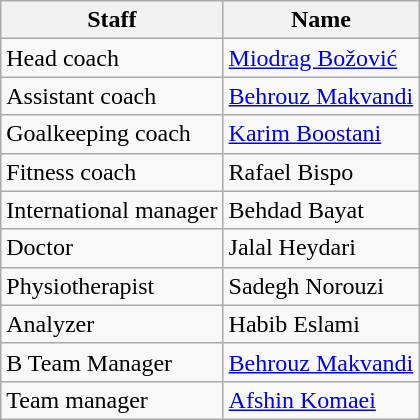<table class="wikitable" style="text-align: left">
<tr>
<th>Staff</th>
<th>Name</th>
</tr>
<tr>
<td>Head coach</td>
<td> <a href='#'>Miodrag Božović </a></td>
</tr>
<tr>
<td>Assistant coach</td>
<td> <a href='#'>Behrouz Makvandi</a></td>
</tr>
<tr>
<td>Goalkeeping coach</td>
<td> <a href='#'>Karim Boostani</a></td>
</tr>
<tr>
<td>Fitness coach</td>
<td> Rafael Bispo</td>
</tr>
<tr>
<td>International manager</td>
<td> Behdad Bayat</td>
</tr>
<tr>
<td>Doctor</td>
<td> Jalal Heydari</td>
</tr>
<tr>
<td>Physiotherapist</td>
<td> Sadegh Norouzi</td>
</tr>
<tr>
<td>Analyzer</td>
<td> Habib Eslami</td>
</tr>
<tr>
<td>B Team Manager</td>
<td> <a href='#'>Behrouz Makvandi</a></td>
</tr>
<tr>
<td>Team manager</td>
<td> <a href='#'>Afshin Komaei</a></td>
</tr>
</table>
